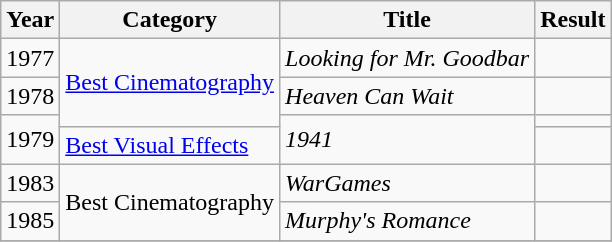<table class="wikitable">
<tr>
<th>Year</th>
<th>Category</th>
<th>Title</th>
<th>Result</th>
</tr>
<tr>
<td>1977</td>
<td rowspan=3><a href='#'>Best Cinematography</a></td>
<td><em>Looking for Mr. Goodbar</em></td>
<td></td>
</tr>
<tr>
<td>1978</td>
<td><em>Heaven Can Wait</em></td>
<td></td>
</tr>
<tr>
<td rowspan=2>1979</td>
<td rowspan=2><em>1941</em></td>
<td></td>
</tr>
<tr>
<td><a href='#'>Best Visual Effects</a></td>
<td></td>
</tr>
<tr>
<td>1983</td>
<td rowspan=2>Best Cinematography</td>
<td><em>WarGames</em></td>
<td></td>
</tr>
<tr>
<td>1985</td>
<td><em>Murphy's Romance</em></td>
<td></td>
</tr>
<tr>
</tr>
</table>
